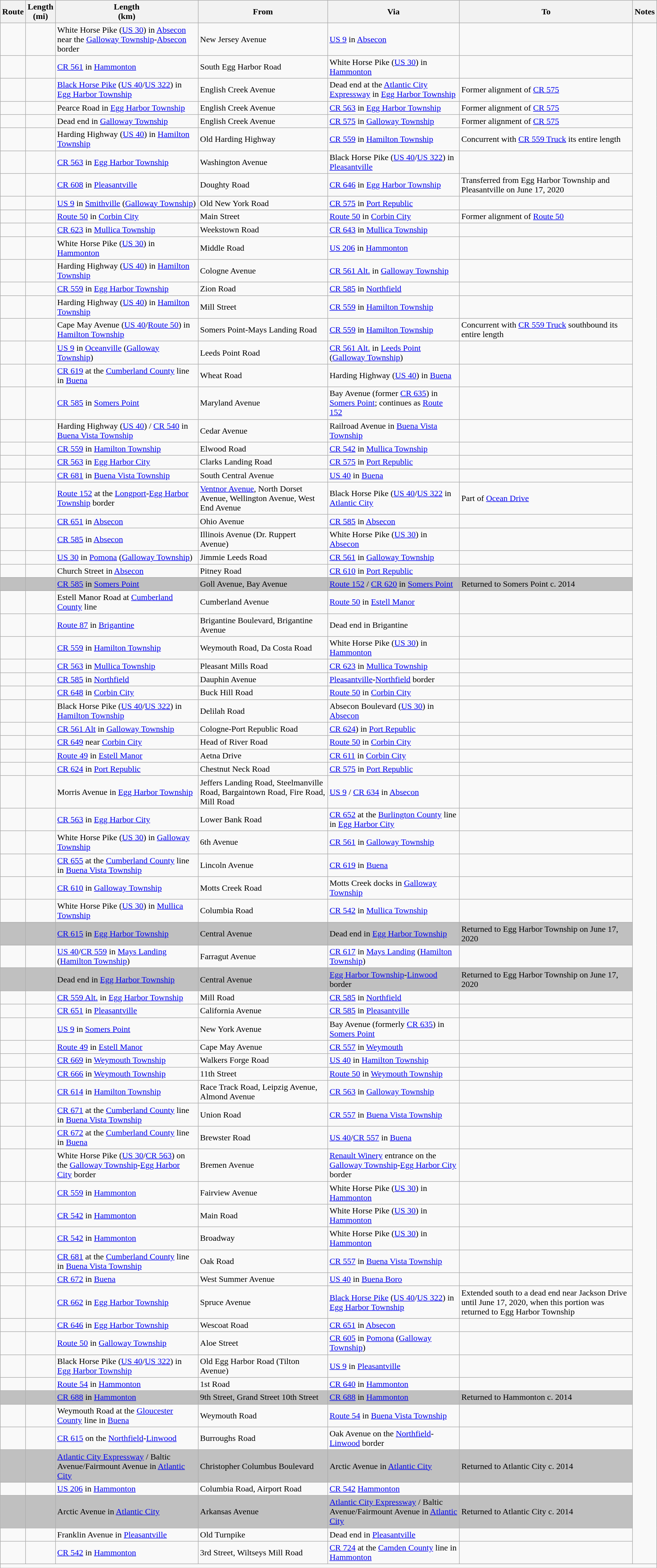<table class="wikitable sortable">
<tr>
<th>Route</th>
<th>Length<br>(mi)</th>
<th>Length<br>(km)</th>
<th class="unsortable">From</th>
<th class="unsortable">Via</th>
<th class="unsortable">To</th>
<th class="unsortable">Notes</th>
</tr>
<tr>
<td id="601"></td>
<td></td>
<td>White Horse Pike (<a href='#'>US 30</a>) in <a href='#'>Absecon</a> near the <a href='#'>Galloway Township</a>-<a href='#'>Absecon</a> border</td>
<td>New Jersey Avenue</td>
<td><a href='#'>US 9</a> in <a href='#'>Absecon</a></td>
<td></td>
</tr>
<tr>
<td id="602"></td>
<td></td>
<td><a href='#'>CR 561</a> in <a href='#'>Hammonton</a></td>
<td>South Egg Harbor Road</td>
<td>White Horse Pike (<a href='#'>US 30</a>) in <a href='#'>Hammonton</a></td>
<td></td>
</tr>
<tr>
<td id="603"></td>
<td></td>
<td><a href='#'>Black Horse Pike</a> (<a href='#'>US 40</a>/<a href='#'>US 322</a>) in <a href='#'>Egg Harbor Township</a></td>
<td>English Creek Avenue</td>
<td>Dead end at the <a href='#'>Atlantic City Expressway</a> in <a href='#'>Egg Harbor Township</a></td>
<td>Former alignment of <a href='#'>CR 575</a></td>
</tr>
<tr>
<td id="604"></td>
<td></td>
<td>Pearce Road in <a href='#'>Egg Harbor Township</a></td>
<td>English Creek Avenue</td>
<td><a href='#'>CR 563</a> in <a href='#'>Egg Harbor Township</a></td>
<td>Former alignment of <a href='#'>CR 575</a></td>
</tr>
<tr>
<td id="605"></td>
<td></td>
<td>Dead end in <a href='#'>Galloway Township</a></td>
<td>English Creek Avenue</td>
<td><a href='#'>CR 575</a> in <a href='#'>Galloway Township</a></td>
<td>Former alignment of <a href='#'>CR 575</a></td>
</tr>
<tr>
<td id="606"></td>
<td></td>
<td>Harding Highway (<a href='#'>US 40</a>) in <a href='#'>Hamilton Township</a></td>
<td>Old Harding Highway</td>
<td><a href='#'>CR 559</a> in <a href='#'>Hamilton Township</a></td>
<td>Concurrent with <a href='#'>CR 559 Truck</a> its entire length</td>
</tr>
<tr>
<td id="608"></td>
<td></td>
<td><a href='#'>CR 563</a> in <a href='#'>Egg Harbor Township</a></td>
<td>Washington Avenue</td>
<td>Black Horse Pike (<a href='#'>US 40</a>/<a href='#'>US 322</a>) in <a href='#'>Pleasantville</a></td>
<td></td>
</tr>
<tr>
<td id="609"></td>
<td></td>
<td><a href='#'>CR 608</a> in <a href='#'>Pleasantville</a></td>
<td>Doughty Road</td>
<td><a href='#'>CR 646</a> in <a href='#'>Egg Harbor Township</a></td>
<td>Transferred from Egg Harbor Township and Pleasantville on June 17, 2020</td>
</tr>
<tr>
<td id="610"></td>
<td></td>
<td><a href='#'>US 9</a> in <a href='#'>Smithville</a> (<a href='#'>Galloway Township</a>)</td>
<td>Old New York Road</td>
<td><a href='#'>CR 575</a> in <a href='#'>Port Republic</a></td>
<td></td>
</tr>
<tr>
<td id="611"></td>
<td></td>
<td><a href='#'>Route 50</a> in <a href='#'>Corbin City</a></td>
<td>Main Street</td>
<td><a href='#'>Route 50</a> in <a href='#'>Corbin City</a></td>
<td>Former alignment of <a href='#'>Route 50</a></td>
</tr>
<tr>
<td id="612"></td>
<td></td>
<td><a href='#'>CR 623</a> in <a href='#'>Mullica Township</a></td>
<td>Weekstown Road</td>
<td><a href='#'>CR 643</a> in <a href='#'>Mullica Township</a></td>
<td></td>
</tr>
<tr>
<td id="613"></td>
<td></td>
<td>White Horse Pike (<a href='#'>US 30</a>) in <a href='#'>Hammonton</a></td>
<td>Middle Road</td>
<td><a href='#'>US 206</a> in <a href='#'>Hammonton</a></td>
<td></td>
</tr>
<tr>
<td id="614"></td>
<td></td>
<td>Harding Highway (<a href='#'>US 40</a>) in <a href='#'>Hamilton Township</a></td>
<td>Cologne Avenue</td>
<td><a href='#'>CR 561 Alt.</a> in <a href='#'>Galloway Township</a></td>
<td></td>
</tr>
<tr>
<td id="615"></td>
<td></td>
<td><a href='#'>CR 559</a> in <a href='#'>Egg Harbor Township</a></td>
<td>Zion Road</td>
<td><a href='#'>CR 585</a> in <a href='#'>Northfield</a></td>
<td></td>
</tr>
<tr>
<td id="616"></td>
<td></td>
<td>Harding Highway (<a href='#'>US 40</a>) in <a href='#'>Hamilton Township</a></td>
<td>Mill Street</td>
<td><a href='#'>CR 559</a> in <a href='#'>Hamilton Township</a></td>
<td></td>
</tr>
<tr>
<td id="617"></td>
<td></td>
<td>Cape May Avenue (<a href='#'>US 40</a>/<a href='#'>Route 50</a>) in <a href='#'>Hamilton Township</a></td>
<td>Somers Point-Mays Landing Road</td>
<td><a href='#'>CR 559</a> in <a href='#'>Hamilton Township</a></td>
<td>Concurrent with <a href='#'>CR 559 Truck</a> southbound its entire length</td>
</tr>
<tr>
<td id="618"></td>
<td></td>
<td><a href='#'>US 9</a> in <a href='#'>Oceanville</a> (<a href='#'>Galloway Township</a>)</td>
<td>Leeds Point Road</td>
<td><a href='#'>CR 561 Alt.</a> in <a href='#'>Leeds Point</a> (<a href='#'>Galloway Township</a>)</td>
<td></td>
</tr>
<tr>
<td id="619"></td>
<td></td>
<td><a href='#'>CR 619</a> at the <a href='#'>Cumberland County</a> line in <a href='#'>Buena</a></td>
<td>Wheat Road</td>
<td>Harding Highway (<a href='#'>US 40</a>) in <a href='#'>Buena</a></td>
<td></td>
</tr>
<tr>
<td id="620"></td>
<td></td>
<td><a href='#'>CR 585</a> in <a href='#'>Somers Point</a></td>
<td>Maryland Avenue</td>
<td>Bay Avenue (former <a href='#'>CR 635</a>) in <a href='#'>Somers Point</a>; continues as <a href='#'>Route 152</a></td>
<td></td>
</tr>
<tr>
<td id="622"></td>
<td></td>
<td>Harding Highway (<a href='#'>US 40</a>) / <a href='#'>CR 540</a> in <a href='#'>Buena Vista Township</a></td>
<td>Cedar Avenue</td>
<td>Railroad Avenue in <a href='#'>Buena Vista Township</a></td>
<td></td>
</tr>
<tr>
<td id="623"></td>
<td></td>
<td><a href='#'>CR 559</a> in <a href='#'>Hamilton Township</a></td>
<td>Elwood Road</td>
<td><a href='#'>CR 542</a> in <a href='#'>Mullica Township</a></td>
<td></td>
</tr>
<tr>
<td id="624"></td>
<td></td>
<td><a href='#'>CR 563</a> in <a href='#'>Egg Harbor City</a></td>
<td>Clarks Landing Road</td>
<td><a href='#'>CR 575</a> in <a href='#'>Port Republic</a></td>
<td></td>
</tr>
<tr>
<td id="627"></td>
<td></td>
<td><a href='#'>CR 681</a> in <a href='#'>Buena Vista Township</a></td>
<td>South Central Avenue</td>
<td><a href='#'>US 40</a> in <a href='#'>Buena</a></td>
<td></td>
</tr>
<tr>
<td id="629"></td>
<td></td>
<td><a href='#'>Route 152</a> at the <a href='#'>Longport</a>-<a href='#'>Egg Harbor Township</a> border</td>
<td><a href='#'>Ventnor Avenue</a>, North Dorset Avenue, Wellington Avenue, West End Avenue</td>
<td>Black Horse Pike (<a href='#'>US 40</a>/<a href='#'>US 322</a> in <a href='#'>Atlantic City</a></td>
<td>Part of <a href='#'>Ocean Drive</a></td>
</tr>
<tr>
<td id="630"></td>
<td></td>
<td><a href='#'>CR 651</a> in <a href='#'>Absecon</a></td>
<td>Ohio Avenue</td>
<td><a href='#'>CR 585</a> in <a href='#'>Absecon</a></td>
<td></td>
</tr>
<tr>
<td id="631"></td>
<td></td>
<td><a href='#'>CR 585</a> in <a href='#'>Absecon</a></td>
<td>Illinois Avenue (Dr. Ruppert Avenue)</td>
<td>White Horse Pike (<a href='#'>US 30</a>) in <a href='#'>Absecon</a></td>
<td></td>
</tr>
<tr>
<td id="633"></td>
<td></td>
<td><a href='#'>US 30</a> in <a href='#'>Pomona</a> (<a href='#'>Galloway Township</a>)</td>
<td>Jimmie Leeds Road</td>
<td><a href='#'>CR 561</a> in <a href='#'>Galloway Township</a></td>
<td></td>
</tr>
<tr>
<td id="634"></td>
<td></td>
<td>Church Street in <a href='#'>Absecon</a></td>
<td>Pitney Road</td>
<td><a href='#'>CR 610</a> in <a href='#'>Port Republic</a></td>
<td></td>
</tr>
<tr style="background: silver;">
<td id="635"></td>
<td></td>
<td><a href='#'>CR 585</a> in <a href='#'>Somers Point</a></td>
<td>Goll Avenue, Bay Avenue</td>
<td><a href='#'>Route 152</a> / <a href='#'>CR 620</a> in <a href='#'>Somers Point</a></td>
<td>Returned to Somers Point c. 2014</td>
</tr>
<tr>
<td id="637"></td>
<td></td>
<td>Estell Manor Road at <a href='#'>Cumberland County</a> line</td>
<td>Cumberland Avenue</td>
<td><a href='#'>Route 50</a> in <a href='#'>Estell Manor</a></td>
<td></td>
</tr>
<tr>
<td id="638"></td>
<td></td>
<td><a href='#'>Route 87</a> in <a href='#'>Brigantine</a></td>
<td>Brigantine Boulevard, Brigantine Avenue</td>
<td>Dead end in Brigantine</td>
<td></td>
</tr>
<tr>
<td id="640"></td>
<td></td>
<td><a href='#'>CR 559</a>  in <a href='#'>Hamilton Township</a></td>
<td>Weymouth Road, Da Costa Road</td>
<td>White Horse Pike (<a href='#'>US 30</a>) in <a href='#'>Hammonton</a></td>
<td></td>
</tr>
<tr>
<td id="643"></td>
<td></td>
<td><a href='#'>CR 563</a>  in <a href='#'>Mullica Township</a></td>
<td>Pleasant Mills Road</td>
<td><a href='#'>CR 623</a> in <a href='#'>Mullica Township</a></td>
<td></td>
</tr>
<tr>
<td id="644"></td>
<td></td>
<td><a href='#'>CR 585</a>  in <a href='#'>Northfield</a></td>
<td>Dauphin Avenue</td>
<td><a href='#'>Pleasantville</a>-<a href='#'>Northfield</a> border</td>
<td></td>
</tr>
<tr>
<td id="645"></td>
<td></td>
<td><a href='#'>CR 648</a>  in <a href='#'>Corbin City</a></td>
<td>Buck Hill Road</td>
<td><a href='#'>Route 50</a> in <a href='#'>Corbin City</a></td>
<td></td>
</tr>
<tr>
<td id="646"></td>
<td></td>
<td>Black Horse Pike (<a href='#'>US 40</a>/<a href='#'>US 322</a>) in <a href='#'>Hamilton Township</a></td>
<td>Delilah Road</td>
<td>Absecon Boulevard (<a href='#'>US 30</a>) in <a href='#'>Absecon</a></td>
<td></td>
</tr>
<tr>
<td id="647"></td>
<td></td>
<td><a href='#'>CR 561 Alt</a> in <a href='#'>Galloway Township</a></td>
<td>Cologne-Port Republic Road</td>
<td><a href='#'>CR 624</a>) in <a href='#'>Port Republic</a></td>
<td></td>
</tr>
<tr>
<td id="648"></td>
<td></td>
<td><a href='#'>CR 649</a> near <a href='#'>Corbin City</a></td>
<td>Head of River Road</td>
<td><a href='#'>Route 50</a> in <a href='#'>Corbin City</a></td>
<td></td>
</tr>
<tr>
<td id="649"></td>
<td></td>
<td><a href='#'>Route 49</a> in <a href='#'>Estell Manor</a></td>
<td>Aetna Drive</td>
<td><a href='#'>CR 611</a> in <a href='#'>Corbin City</a></td>
<td></td>
</tr>
<tr>
<td id="650"></td>
<td></td>
<td><a href='#'>CR 624</a> in <a href='#'>Port Republic</a></td>
<td>Chestnut Neck Road</td>
<td><a href='#'>CR 575</a> in <a href='#'>Port Republic</a></td>
<td></td>
</tr>
<tr>
<td id="651"></td>
<td></td>
<td>Morris Avenue in <a href='#'>Egg Harbor Township</a></td>
<td>Jeffers Landing Road, Steelmanville Road, Bargaintown Road, Fire Road, Mill Road</td>
<td><a href='#'>US 9</a> / <a href='#'>CR 634</a> in <a href='#'>Absecon</a></td>
<td></td>
</tr>
<tr>
<td id="652"></td>
<td></td>
<td><a href='#'>CR 563</a> in <a href='#'>Egg Harbor City</a></td>
<td>Lower Bank Road</td>
<td><a href='#'>CR 652</a> at the <a href='#'>Burlington County</a> line in <a href='#'>Egg Harbor City</a></td>
<td></td>
</tr>
<tr>
<td id="654"></td>
<td></td>
<td>White Horse Pike (<a href='#'>US 30</a>) in <a href='#'>Galloway Township</a></td>
<td>6th Avenue</td>
<td><a href='#'>CR 561</a> in <a href='#'>Galloway Township</a></td>
<td></td>
</tr>
<tr>
<td id="655"></td>
<td></td>
<td><a href='#'>CR 655</a> at the <a href='#'>Cumberland County</a> line in <a href='#'>Buena Vista Township</a></td>
<td>Lincoln Avenue</td>
<td><a href='#'>CR 619</a> in <a href='#'>Buena</a></td>
<td></td>
</tr>
<tr>
<td id="657"></td>
<td></td>
<td><a href='#'>CR 610</a> in <a href='#'>Galloway Township</a></td>
<td>Motts Creek Road</td>
<td>Motts Creek docks in <a href='#'>Galloway Township</a></td>
<td></td>
</tr>
<tr>
<td id="658"></td>
<td></td>
<td>White Horse Pike (<a href='#'>US 30</a>) in <a href='#'>Mullica Township</a></td>
<td>Columbia Road</td>
<td><a href='#'>CR 542</a> in <a href='#'>Mullica Township</a></td>
<td></td>
</tr>
<tr style="background: silver;">
<td id="659"></td>
<td></td>
<td><a href='#'>CR 615</a> in <a href='#'>Egg Harbor Township</a></td>
<td>Central Avenue</td>
<td>Dead end in <a href='#'>Egg Harbor Township</a></td>
<td>Returned to Egg Harbor Township on June 17, 2020</td>
</tr>
<tr>
<td id="660"></td>
<td></td>
<td><a href='#'>US 40</a>/<a href='#'>CR 559</a> in <a href='#'>Mays Landing</a> (<a href='#'>Hamilton Township</a>)</td>
<td>Farragut Avenue</td>
<td><a href='#'>CR 617</a> in <a href='#'>Mays Landing</a> (<a href='#'>Hamilton Township</a>)</td>
<td></td>
</tr>
<tr style="background: silver;">
<td id="661"></td>
<td></td>
<td>Dead end in <a href='#'>Egg Harbor Township</a></td>
<td>Central Avenue</td>
<td><a href='#'>Egg Harbor Township</a>-<a href='#'>Linwood</a> border</td>
<td>Returned to Egg Harbor Township on June 17, 2020</td>
</tr>
<tr>
<td id="662"></td>
<td></td>
<td><a href='#'>CR 559 Alt.</a> in <a href='#'>Egg Harbor Township</a></td>
<td>Mill Road</td>
<td><a href='#'>CR 585</a> in <a href='#'>Northfield</a></td>
<td></td>
</tr>
<tr>
<td id="663"></td>
<td></td>
<td><a href='#'>CR 651</a> in <a href='#'>Pleasantville</a></td>
<td>California Avenue</td>
<td><a href='#'>CR 585</a> in <a href='#'>Pleasantville</a></td>
<td></td>
</tr>
<tr>
<td id="665"></td>
<td></td>
<td><a href='#'>US 9</a> in <a href='#'>Somers Point</a></td>
<td>New York Avenue</td>
<td>Bay Avenue (formerly <a href='#'>CR 635</a>) in <a href='#'>Somers Point</a></td>
<td></td>
</tr>
<tr>
<td id="666"></td>
<td></td>
<td><a href='#'>Route 49</a> in <a href='#'>Estell Manor</a></td>
<td>Cape May Avenue</td>
<td><a href='#'>CR 557</a> in <a href='#'>Weymouth</a></td>
<td></td>
</tr>
<tr>
<td id="668"></td>
<td></td>
<td><a href='#'>CR 669</a> in <a href='#'>Weymouth Township</a></td>
<td>Walkers Forge Road</td>
<td><a href='#'>US 40</a> in <a href='#'>Hamilton Township</a></td>
<td></td>
</tr>
<tr>
<td id="669"></td>
<td></td>
<td><a href='#'>CR 666</a> in <a href='#'>Weymouth Township</a></td>
<td>11th Street</td>
<td><a href='#'>Route 50</a> in <a href='#'>Weymouth Township</a></td>
<td></td>
</tr>
<tr>
<td id="670"></td>
<td></td>
<td><a href='#'>CR 614</a> in <a href='#'>Hamilton Township</a></td>
<td>Race Track Road, Leipzig Avenue, Almond Avenue</td>
<td><a href='#'>CR 563</a> in <a href='#'>Galloway Township</a></td>
<td></td>
</tr>
<tr>
<td id="671"></td>
<td></td>
<td><a href='#'>CR 671</a> at the <a href='#'>Cumberland County</a> line  in <a href='#'>Buena Vista Township</a></td>
<td>Union Road</td>
<td><a href='#'>CR 557</a> in <a href='#'>Buena Vista Township</a></td>
<td></td>
</tr>
<tr>
<td id="672"></td>
<td></td>
<td><a href='#'>CR 672</a> at the <a href='#'>Cumberland County</a> line in <a href='#'>Buena</a></td>
<td>Brewster Road</td>
<td><a href='#'>US 40</a>/<a href='#'>CR 557</a> in <a href='#'>Buena</a></td>
<td></td>
</tr>
<tr>
<td id="674"></td>
<td></td>
<td>White Horse Pike (<a href='#'>US 30</a>/<a href='#'>CR 563</a>) on the <a href='#'>Galloway Township</a>-<a href='#'>Egg Harbor City</a> border</td>
<td>Bremen Avenue</td>
<td><a href='#'>Renault Winery</a> entrance on the <a href='#'>Galloway Township</a>-<a href='#'>Egg Harbor City</a> border</td>
<td></td>
</tr>
<tr>
<td id="678"></td>
<td></td>
<td><a href='#'>CR 559</a> in <a href='#'>Hammonton</a></td>
<td>Fairview Avenue</td>
<td>White Horse Pike (<a href='#'>US 30</a>) in <a href='#'>Hammonton</a></td>
<td></td>
</tr>
<tr>
<td id="679"></td>
<td></td>
<td><a href='#'>CR 542</a> in <a href='#'>Hammonton</a></td>
<td>Main Road</td>
<td>White Horse Pike (<a href='#'>US 30</a>) in <a href='#'>Hammonton</a></td>
<td></td>
</tr>
<tr>
<td id="680"></td>
<td></td>
<td><a href='#'>CR 542</a> in <a href='#'>Hammonton</a></td>
<td>Broadway</td>
<td>White Horse Pike (<a href='#'>US 30</a>) in <a href='#'>Hammonton</a></td>
<td></td>
</tr>
<tr>
<td id="681"></td>
<td></td>
<td><a href='#'>CR 681</a> at the <a href='#'>Cumberland County</a> line in <a href='#'>Buena Vista Township</a></td>
<td>Oak Road</td>
<td><a href='#'>CR 557</a> in <a href='#'>Buena Vista Township</a></td>
<td></td>
</tr>
<tr>
<td id="682"></td>
<td></td>
<td><a href='#'>CR 672</a> in <a href='#'>Buena</a></td>
<td>West Summer Avenue</td>
<td><a href='#'>US 40</a> in <a href='#'>Buena Boro</a></td>
<td></td>
</tr>
<tr>
<td id="684"></td>
<td></td>
<td><a href='#'>CR 662</a> in <a href='#'>Egg Harbor Township</a></td>
<td>Spruce Avenue</td>
<td><a href='#'>Black Horse Pike</a> (<a href='#'>US 40</a>/<a href='#'>US 322</a>) in <a href='#'>Egg Harbor Township</a></td>
<td>Extended south to a dead end near Jackson Drive until June 17, 2020, when this portion was returned to Egg Harbor Township</td>
</tr>
<tr>
<td id="685"></td>
<td></td>
<td><a href='#'>CR 646</a> in  <a href='#'>Egg Harbor Township</a></td>
<td>Wescoat Road</td>
<td><a href='#'>CR 651</a> in <a href='#'>Absecon</a></td>
<td></td>
</tr>
<tr>
<td id="686"></td>
<td></td>
<td><a href='#'>Route 50</a> in <a href='#'>Galloway Township</a></td>
<td>Aloe Street</td>
<td><a href='#'>CR 605</a> in <a href='#'>Pomona</a> (<a href='#'>Galloway Township</a>)</td>
<td></td>
</tr>
<tr>
<td id="687"></td>
<td></td>
<td>Black Horse Pike (<a href='#'>US 40</a>/<a href='#'>US 322</a>) in <a href='#'>Egg Harbor Township</a></td>
<td>Old Egg Harbor Road (Tilton Avenue)</td>
<td><a href='#'>US 9</a> in <a href='#'>Pleasantville</a></td>
<td></td>
</tr>
<tr>
<td id="688"></td>
<td></td>
<td><a href='#'>Route 54</a> in <a href='#'>Hammonton</a></td>
<td>1st Road</td>
<td><a href='#'>CR 640</a> in <a href='#'>Hammonton</a></td>
<td></td>
</tr>
<tr style="background: silver;">
<td id="689"></td>
<td></td>
<td><a href='#'>CR 688</a> in <a href='#'>Hammonton</a></td>
<td>9th Street, Grand Street 10th Street</td>
<td><a href='#'>CR 688</a> in <a href='#'>Hammonton</a></td>
<td>Returned to Hammonton c. 2014</td>
</tr>
<tr>
<td id="690"></td>
<td></td>
<td>Weymouth Road at the <a href='#'>Gloucester County</a> line in <a href='#'>Buena</a></td>
<td>Weymouth Road</td>
<td><a href='#'>Route 54</a> in <a href='#'>Buena Vista Township</a></td>
<td></td>
</tr>
<tr>
<td id="691"></td>
<td></td>
<td><a href='#'>CR 615</a> on the <a href='#'>Northfield</a>-<a href='#'>Linwood</a></td>
<td>Burroughs Road</td>
<td>Oak Avenue on the <a href='#'>Northfield</a>-<a href='#'>Linwood</a> border</td>
<td></td>
</tr>
<tr style="background: silver;">
<td id="692"></td>
<td></td>
<td><a href='#'>Atlantic City Expressway</a> / Baltic Avenue/Fairmount Avenue in <a href='#'>Atlantic City</a></td>
<td>Christopher Columbus Boulevard</td>
<td>Arctic Avenue in <a href='#'>Atlantic City</a></td>
<td>Returned to Atlantic City c. 2014</td>
</tr>
<tr>
<td id="693"></td>
<td></td>
<td><a href='#'>US 206</a> in <a href='#'>Hammonton</a></td>
<td>Columbia Road, Airport Road</td>
<td><a href='#'>CR 542</a> <a href='#'>Hammonton</a></td>
<td></td>
</tr>
<tr style="background: silver;">
<td id="694"></td>
<td></td>
<td>Arctic Avenue in <a href='#'>Atlantic City</a></td>
<td>Arkansas Avenue</td>
<td><a href='#'>Atlantic City Expressway</a> / Baltic Avenue/Fairmount Avenue in <a href='#'>Atlantic City</a></td>
<td>Returned to Atlantic City c. 2014</td>
</tr>
<tr>
<td id="697"></td>
<td></td>
<td>Franklin Avenue in <a href='#'>Pleasantville</a></td>
<td>Old Turnpike</td>
<td>Dead end in <a href='#'>Pleasantville</a></td>
<td></td>
</tr>
<tr>
<td id="724"></td>
<td></td>
<td><a href='#'>CR 542</a> in <a href='#'>Hammonton</a></td>
<td>3rd Street, Wiltseys Mill Road</td>
<td><a href='#'>CR 724</a> at the <a href='#'>Camden County</a> line in <a href='#'>Hammonton</a></td>
<td></td>
</tr>
<tr>
<td colspan=7></td>
</tr>
</table>
